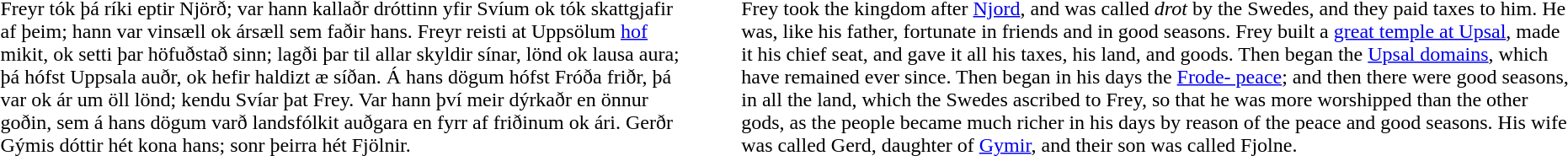<table cellpadding=3>
<tr>
<td><br>Freyr tók þá ríki eptir Njörð; var hann kallaðr dróttinn yfir Svíum ok tók skattgjafir af þeim; hann var vinsæll ok ársæll sem faðir hans. Freyr reisti at Uppsölum <a href='#'>hof</a> mikit, ok setti þar höfuðstað sinn; lagði þar til allar skyldir sínar, lönd ok lausa aura; þá hófst Uppsala auðr, ok hefir haldizt æ síðan. Á hans dögum hófst Fróða friðr, þá var ok ár um öll lönd; kendu Svíar þat Frey. Var hann því meir dýrkaðr en önnur goðin, sem á hans dögum varð landsfólkit auðgara en fyrr af friðinum ok ári. Gerðr Gýmis dóttir hét kona hans; sonr þeirra hét Fjölnir.</td>
<td width="30"></td>
<td><br>Frey took the kingdom after <a href='#'>Njord</a>, and was called <em>drot</em> by the Swedes, and they paid taxes to him. He was, like his father, fortunate in friends and in good seasons. Frey built a <a href='#'>great temple at Upsal</a>, made it his chief seat, and gave it all his taxes, his land, and goods. Then began the <a href='#'>Upsal domains</a>, which have remained ever since. Then began in his days the <a href='#'>Frode- peace</a>; and then there were good seasons, in all the land, which the Swedes ascribed to Frey, so that he was more worshipped than the other gods, as the people became much richer in his days by reason of the peace and good seasons. His wife was called Gerd, daughter of <a href='#'>Gymir</a>, and their son was called Fjolne.</td>
<td></td>
</tr>
</table>
